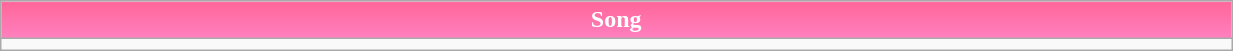<table class=wikitable width=65%>
<tr>
<th style="background:linear-gradient(#FF6699, #FF80BF); color:white" align="center" width="21%">Song</th>
</tr>
<tr>
<td></td>
</tr>
</table>
